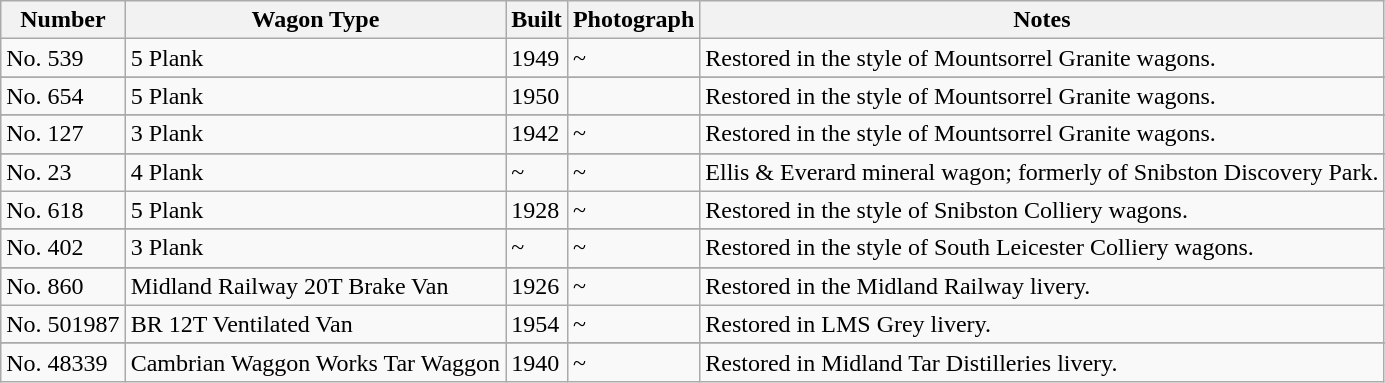<table class="wikitable">
<tr>
<th>Number</th>
<th>Wagon Type</th>
<th>Built</th>
<th>Photograph</th>
<th>Notes</th>
</tr>
<tr>
<td>No. 539</td>
<td>5 Plank</td>
<td>1949</td>
<td>~</td>
<td>Restored in the style of Mountsorrel Granite wagons.</td>
</tr>
<tr>
</tr>
<tr>
<td>No. 654</td>
<td>5 Plank</td>
<td>1950</td>
<td></td>
<td>Restored in the style of Mountsorrel Granite wagons.</td>
</tr>
<tr>
</tr>
<tr>
<td>No. 127</td>
<td>3 Plank</td>
<td>1942</td>
<td>~</td>
<td>Restored in the style of Mountsorrel Granite wagons.</td>
</tr>
<tr>
</tr>
<tr>
<td>No. 23</td>
<td>4 Plank</td>
<td>~</td>
<td>~</td>
<td>Ellis & Everard mineral wagon; formerly of Snibston Discovery Park.</td>
</tr>
<tr>
<td>No. 618</td>
<td>5 Plank</td>
<td>1928</td>
<td>~</td>
<td>Restored in the style of Snibston Colliery wagons.</td>
</tr>
<tr>
</tr>
<tr>
<td>No. 402</td>
<td>3 Plank</td>
<td>~</td>
<td>~</td>
<td>Restored in the style of South Leicester Colliery wagons.</td>
</tr>
<tr>
</tr>
<tr>
<td>No. 860</td>
<td>Midland Railway 20T Brake Van</td>
<td>1926</td>
<td>~</td>
<td>Restored in the Midland Railway livery.</td>
</tr>
<tr>
<td>No. 501987</td>
<td>BR 12T Ventilated Van</td>
<td>1954</td>
<td>~</td>
<td>Restored in LMS Grey livery.</td>
</tr>
<tr>
</tr>
<tr>
<td>No. 48339</td>
<td>Cambrian Waggon Works Tar Waggon</td>
<td>1940</td>
<td>~</td>
<td>Restored in Midland Tar Distilleries livery.</td>
</tr>
</table>
